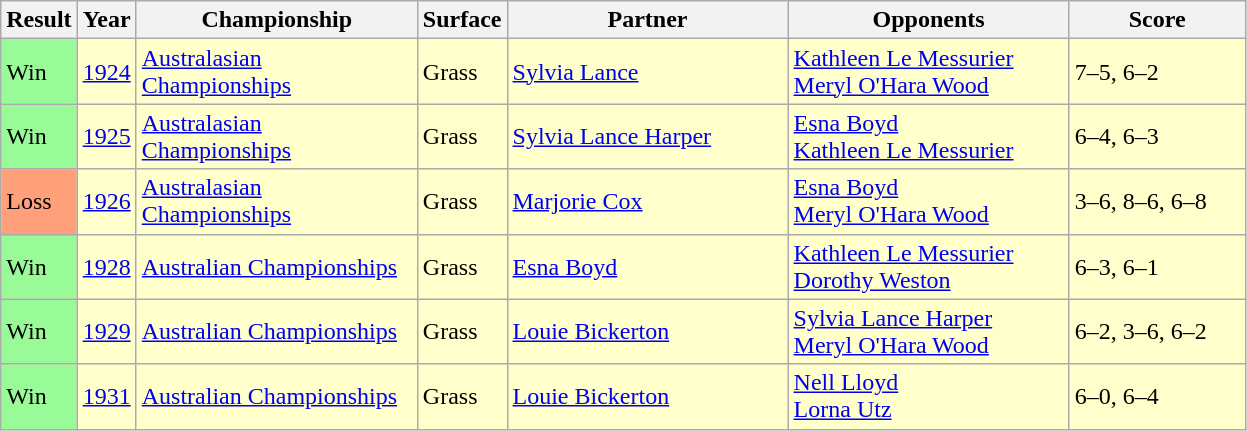<table class="sortable wikitable">
<tr>
<th style="width:40px">Result</th>
<th style="width:30px">Year</th>
<th style="width:180px">Championship</th>
<th style="width:50px">Surface</th>
<th style="width:180px">Partner</th>
<th style="width:180px">Opponents</th>
<th style="width:110px" class="unsortable">Score</th>
</tr>
<tr style="background:#ffc;">
<td style="background:#98fb98;">Win</td>
<td><a href='#'>1924</a></td>
<td><a href='#'>Australasian Championships</a></td>
<td>Grass</td>
<td> <a href='#'>Sylvia Lance</a></td>
<td> <a href='#'>Kathleen Le Messurier</a> <br>  <a href='#'>Meryl O'Hara Wood</a></td>
<td>7–5, 6–2</td>
</tr>
<tr style="background:#ffc;">
<td style="background:#98fb98;">Win</td>
<td><a href='#'>1925</a></td>
<td><a href='#'>Australasian Championships</a></td>
<td>Grass</td>
<td> <a href='#'>Sylvia Lance Harper</a></td>
<td> <a href='#'>Esna Boyd</a> <br>  <a href='#'>Kathleen Le Messurier</a></td>
<td>6–4, 6–3</td>
</tr>
<tr style="background:#ffc;">
<td style="background:#ffa07a;">Loss</td>
<td><a href='#'>1926</a></td>
<td><a href='#'>Australasian Championships</a></td>
<td>Grass</td>
<td> <a href='#'>Marjorie Cox</a></td>
<td> <a href='#'>Esna Boyd</a> <br>  <a href='#'>Meryl O'Hara Wood</a></td>
<td>3–6, 8–6, 6–8</td>
</tr>
<tr style="background:#ffc;">
<td style="background:#98fb98;">Win</td>
<td><a href='#'>1928</a></td>
<td><a href='#'>Australian Championships</a></td>
<td>Grass</td>
<td> <a href='#'>Esna Boyd</a></td>
<td> <a href='#'>Kathleen Le Messurier</a> <br>  <a href='#'>Dorothy Weston</a></td>
<td>6–3, 6–1</td>
</tr>
<tr style="background:#ffc;">
<td style="background:#98fb98;">Win</td>
<td><a href='#'>1929</a></td>
<td><a href='#'>Australian Championships</a></td>
<td>Grass</td>
<td> <a href='#'>Louie Bickerton</a></td>
<td> <a href='#'>Sylvia Lance Harper</a> <br>  <a href='#'>Meryl O'Hara Wood</a></td>
<td>6–2, 3–6, 6–2</td>
</tr>
<tr style="background:#ffc;">
<td style="background:#98fb98;">Win</td>
<td><a href='#'>1931</a></td>
<td><a href='#'>Australian Championships</a></td>
<td>Grass</td>
<td> <a href='#'>Louie Bickerton</a></td>
<td> <a href='#'>Nell Lloyd</a> <br>  <a href='#'>Lorna Utz</a></td>
<td>6–0, 6–4</td>
</tr>
</table>
